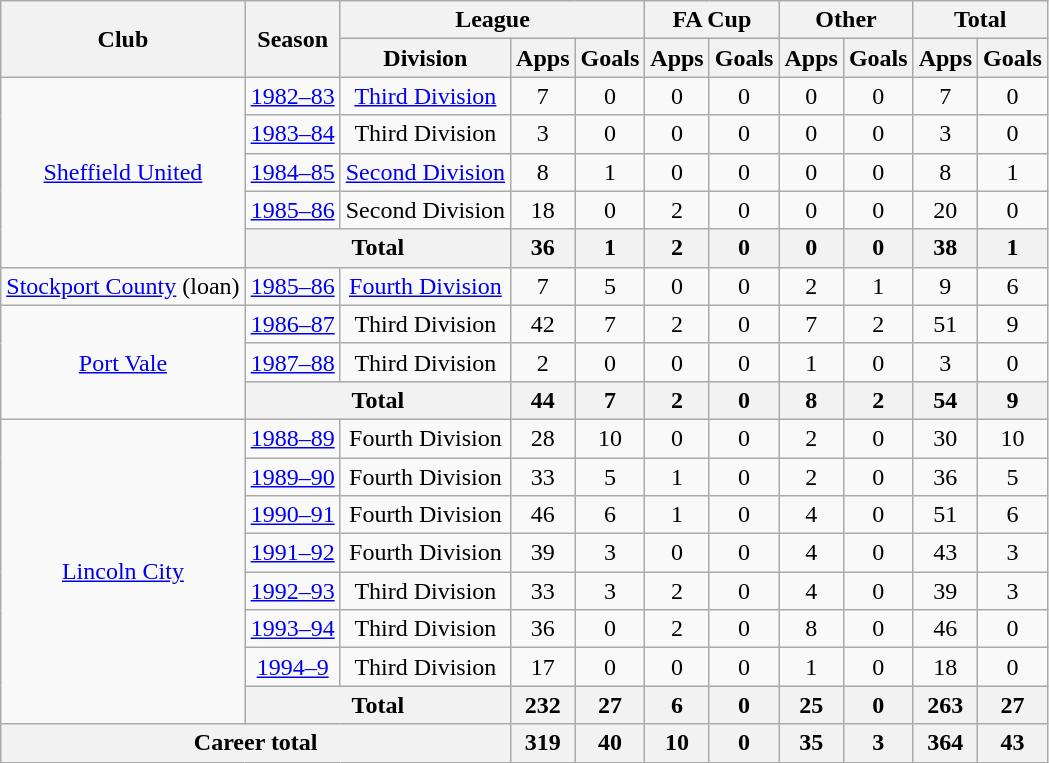<table class="wikitable" style="text-align: center;">
<tr>
<th rowspan="2">Club</th>
<th rowspan="2">Season</th>
<th colspan="3">League</th>
<th colspan="2">FA Cup</th>
<th colspan="2">Other</th>
<th colspan="2">Total</th>
</tr>
<tr>
<th>Division</th>
<th>Apps</th>
<th>Goals</th>
<th>Apps</th>
<th>Goals</th>
<th>Apps</th>
<th>Goals</th>
<th>Apps</th>
<th>Goals</th>
</tr>
<tr>
<td rowspan="5"><a href='#'>Sheffield United</a></td>
<td><a href='#'>1982–83</a></td>
<td><a href='#'>Third Division</a></td>
<td>7</td>
<td>0</td>
<td>0</td>
<td>0</td>
<td>0</td>
<td>0</td>
<td>7</td>
<td>0</td>
</tr>
<tr>
<td><a href='#'>1983–84</a></td>
<td>Third Division</td>
<td>3</td>
<td>0</td>
<td>0</td>
<td>0</td>
<td>0</td>
<td>0</td>
<td>3</td>
<td>0</td>
</tr>
<tr>
<td><a href='#'>1984–85</a></td>
<td><a href='#'>Second Division</a></td>
<td>8</td>
<td>1</td>
<td>0</td>
<td>0</td>
<td>0</td>
<td>0</td>
<td>8</td>
<td>1</td>
</tr>
<tr>
<td><a href='#'>1985–86</a></td>
<td>Second Division</td>
<td>18</td>
<td>0</td>
<td>2</td>
<td>0</td>
<td>0</td>
<td>0</td>
<td>20</td>
<td>0</td>
</tr>
<tr>
<th colspan="2">Total</th>
<th>36</th>
<th>1</th>
<th>2</th>
<th>0</th>
<th>0</th>
<th>0</th>
<th>38</th>
<th>1</th>
</tr>
<tr>
<td><a href='#'>Stockport County</a> (loan)</td>
<td><a href='#'>1985–86</a></td>
<td><a href='#'>Fourth Division</a></td>
<td>7</td>
<td>5</td>
<td>0</td>
<td>0</td>
<td>2</td>
<td>1</td>
<td>9</td>
<td>6</td>
</tr>
<tr>
<td rowspan="3"><a href='#'>Port Vale</a></td>
<td><a href='#'>1986–87</a></td>
<td>Third Division</td>
<td>42</td>
<td>7</td>
<td>2</td>
<td>0</td>
<td>7</td>
<td>2</td>
<td>51</td>
<td>9</td>
</tr>
<tr>
<td><a href='#'>1987–88</a></td>
<td>Third Division</td>
<td>2</td>
<td>0</td>
<td>0</td>
<td>0</td>
<td>1</td>
<td>0</td>
<td>3</td>
<td>0</td>
</tr>
<tr>
<th colspan="2">Total</th>
<th>44</th>
<th>7</th>
<th>2</th>
<th>0</th>
<th>8</th>
<th>2</th>
<th>54</th>
<th>9</th>
</tr>
<tr>
<td rowspan="8"><a href='#'>Lincoln City</a></td>
<td><a href='#'>1988–89</a></td>
<td>Fourth Division</td>
<td>28</td>
<td>10</td>
<td>0</td>
<td>0</td>
<td>2</td>
<td>0</td>
<td>30</td>
<td>10</td>
</tr>
<tr>
<td><a href='#'>1989–90</a></td>
<td>Fourth Division</td>
<td>33</td>
<td>5</td>
<td>1</td>
<td>0</td>
<td>2</td>
<td>0</td>
<td>36</td>
<td>5</td>
</tr>
<tr>
<td><a href='#'>1990–91</a></td>
<td>Fourth Division</td>
<td>46</td>
<td>6</td>
<td>1</td>
<td>0</td>
<td>4</td>
<td>0</td>
<td>51</td>
<td>6</td>
</tr>
<tr>
<td><a href='#'>1991–92</a></td>
<td>Fourth Division</td>
<td>39</td>
<td>3</td>
<td>0</td>
<td>0</td>
<td>4</td>
<td>0</td>
<td>43</td>
<td>3</td>
</tr>
<tr>
<td><a href='#'>1992–93</a></td>
<td>Third Division</td>
<td>33</td>
<td>3</td>
<td>2</td>
<td>0</td>
<td>4</td>
<td>0</td>
<td>39</td>
<td>3</td>
</tr>
<tr>
<td><a href='#'>1993–94</a></td>
<td>Third Division</td>
<td>36</td>
<td>0</td>
<td>2</td>
<td>0</td>
<td>8</td>
<td>0</td>
<td>46</td>
<td>0</td>
</tr>
<tr>
<td><a href='#'>1994–9</a></td>
<td>Third Division</td>
<td>17</td>
<td>0</td>
<td>0</td>
<td>0</td>
<td>1</td>
<td>0</td>
<td>18</td>
<td>0</td>
</tr>
<tr>
<th colspan="2">Total</th>
<th>232</th>
<th>27</th>
<th>6</th>
<th>0</th>
<th>25</th>
<th>0</th>
<th>263</th>
<th>27</th>
</tr>
<tr>
<th colspan="3">Career total</th>
<th>319</th>
<th>40</th>
<th>10</th>
<th>0</th>
<th>35</th>
<th>3</th>
<th>364</th>
<th>43</th>
</tr>
</table>
